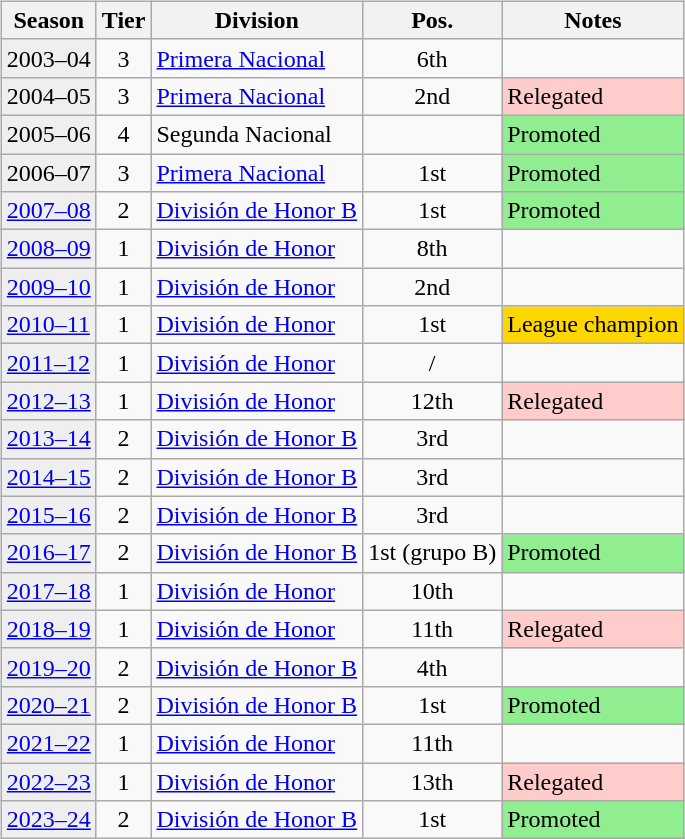<table>
<tr>
<td valign="top" width=0%><br><table class="wikitable">
<tr>
<th>Season</th>
<th>Tier</th>
<th>Division</th>
<th>Pos.</th>
<th>Notes</th>
</tr>
<tr>
<td style="background:#efefef;">2003–04</td>
<td align="center">3</td>
<td><a href='#'>Primera Nacional</a></td>
<td align="center">6th</td>
<td></td>
</tr>
<tr>
<td style="background:#efefef;">2004–05</td>
<td align="center">3</td>
<td><a href='#'>Primera Nacional</a></td>
<td align="center">2nd</td>
<td style="background:#ffcccc">Relegated</td>
</tr>
<tr>
<td style="background:#efefef;">2005–06</td>
<td align="center">4</td>
<td>Segunda Nacional</td>
<td align="center"></td>
<td style="background:#90EE90">Promoted</td>
</tr>
<tr>
<td style="background:#efefef;">2006–07</td>
<td align="center">3</td>
<td><a href='#'>Primera Nacional</a></td>
<td align="center">1st</td>
<td style="background:#90EE90">Promoted</td>
</tr>
<tr>
<td style="background:#efefef;"><a href='#'>2007–08</a></td>
<td align="center">2</td>
<td><a href='#'>División de Honor B</a></td>
<td align="center">1st</td>
<td style="background:#90EE90">Promoted</td>
</tr>
<tr>
<td style="background:#efefef;"><a href='#'>2008–09</a></td>
<td align="center">1</td>
<td><a href='#'>División de Honor</a></td>
<td align="center">8th</td>
<td></td>
</tr>
<tr>
<td style="background:#efefef;"><a href='#'>2009–10</a></td>
<td align="center">1</td>
<td><a href='#'>División de Honor</a></td>
<td align="center">2nd</td>
<td></td>
</tr>
<tr>
<td style="background:#efefef;"><a href='#'>2010–11</a></td>
<td align="center">1</td>
<td><a href='#'>División de Honor</a></td>
<td align="center">1st</td>
<td style="background:gold">League champion</td>
</tr>
<tr>
<td style="background:#efefef;"><a href='#'>2011–12</a></td>
<td align="center">1</td>
<td><a href='#'>División de Honor</a></td>
<td align="center"> / </td>
<td></td>
</tr>
<tr>
<td style="background:#efefef;"><a href='#'>2012–13</a></td>
<td align="center">1</td>
<td><a href='#'>División de Honor</a></td>
<td align="center">12th</td>
<td style="background:#ffcccc">Relegated</td>
</tr>
<tr>
<td style="background:#efefef;"><a href='#'>2013–14</a></td>
<td align="center">2</td>
<td><a href='#'>División de Honor B</a></td>
<td align="center">3rd</td>
<td></td>
</tr>
<tr>
<td style="background:#efefef;"><a href='#'>2014–15</a></td>
<td align="center">2</td>
<td><a href='#'>División de Honor B</a></td>
<td align="center">3rd</td>
<td></td>
</tr>
<tr>
<td style="background:#efefef;"><a href='#'>2015–16</a></td>
<td align="center">2</td>
<td><a href='#'>División de Honor B</a></td>
<td align="center">3rd</td>
<td></td>
</tr>
<tr>
<td style="background:#efefef;"><a href='#'>2016–17</a></td>
<td align="center">2</td>
<td><a href='#'>División de Honor B</a></td>
<td align="center">1st (grupo B)</td>
<td style="background:#90EE90">Promoted</td>
</tr>
<tr>
<td style="background:#efefef;"><a href='#'>2017–18</a></td>
<td align="center">1</td>
<td><a href='#'>División de Honor</a></td>
<td align="center">10th</td>
<td></td>
</tr>
<tr>
<td style="background:#efefef;"><a href='#'>2018–19</a></td>
<td align="center">1</td>
<td><a href='#'>División de Honor</a></td>
<td align="center">11th</td>
<td style="background:#ffcccc">Relegated</td>
</tr>
<tr>
<td style="background:#efefef;"><a href='#'>2019–20</a></td>
<td align="center">2</td>
<td><a href='#'>División de Honor B</a></td>
<td align="center">4th</td>
<td></td>
</tr>
<tr>
<td style="background:#efefef;"><a href='#'>2020–21</a></td>
<td align="center">2</td>
<td><a href='#'>División de Honor B</a></td>
<td align="center">1st</td>
<td style="background:#90EE90">Promoted</td>
</tr>
<tr>
<td style="background:#efefef;"><a href='#'>2021–22</a></td>
<td align="center">1</td>
<td><a href='#'>División de Honor</a></td>
<td align="center">11th</td>
<td></td>
</tr>
<tr>
<td style="background:#efefef;"><a href='#'>2022–23</a></td>
<td align="center">1</td>
<td><a href='#'>División de Honor</a></td>
<td align="center">13th</td>
<td style="background:#ffcccc">Relegated</td>
</tr>
<tr>
<td style="background:#efefef;"><a href='#'>2023–24</a></td>
<td align="center">2</td>
<td><a href='#'>División de Honor B</a></td>
<td align="center">1st</td>
<td style="background:#90EE90">Promoted</td>
</tr>
</table>
</td>
</tr>
</table>
